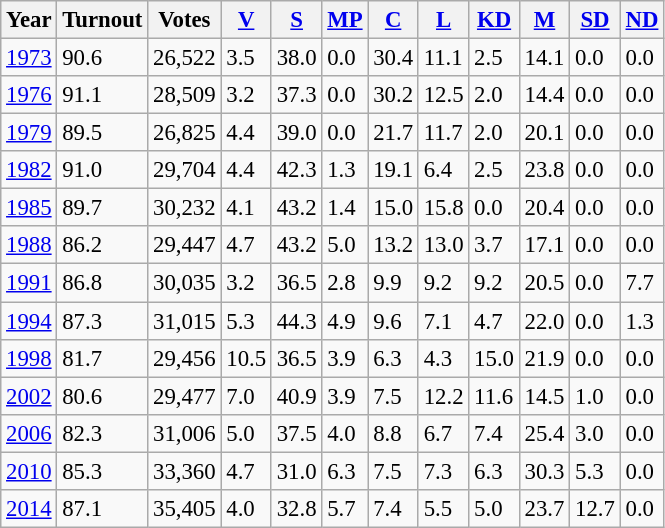<table class="wikitable sortable" style="font-size: 95%;">
<tr>
<th>Year</th>
<th>Turnout</th>
<th>Votes</th>
<th><a href='#'>V</a></th>
<th><a href='#'>S</a></th>
<th><a href='#'>MP</a></th>
<th><a href='#'>C</a></th>
<th><a href='#'>L</a></th>
<th><a href='#'>KD</a></th>
<th><a href='#'>M</a></th>
<th><a href='#'>SD</a></th>
<th><a href='#'>ND</a></th>
</tr>
<tr>
<td><a href='#'>1973</a></td>
<td>90.6</td>
<td>26,522</td>
<td>3.5</td>
<td>38.0</td>
<td>0.0</td>
<td>30.4</td>
<td>11.1</td>
<td>2.5</td>
<td>14.1</td>
<td>0.0</td>
<td>0.0</td>
</tr>
<tr>
<td><a href='#'>1976</a></td>
<td>91.1</td>
<td>28,509</td>
<td>3.2</td>
<td>37.3</td>
<td>0.0</td>
<td>30.2</td>
<td>12.5</td>
<td>2.0</td>
<td>14.4</td>
<td>0.0</td>
<td>0.0</td>
</tr>
<tr>
<td><a href='#'>1979</a></td>
<td>89.5</td>
<td>26,825</td>
<td>4.4</td>
<td>39.0</td>
<td>0.0</td>
<td>21.7</td>
<td>11.7</td>
<td>2.0</td>
<td>20.1</td>
<td>0.0</td>
<td>0.0</td>
</tr>
<tr>
<td><a href='#'>1982</a></td>
<td>91.0</td>
<td>29,704</td>
<td>4.4</td>
<td>42.3</td>
<td>1.3</td>
<td>19.1</td>
<td>6.4</td>
<td>2.5</td>
<td>23.8</td>
<td>0.0</td>
<td>0.0</td>
</tr>
<tr>
<td><a href='#'>1985</a></td>
<td>89.7</td>
<td>30,232</td>
<td>4.1</td>
<td>43.2</td>
<td>1.4</td>
<td>15.0</td>
<td>15.8</td>
<td>0.0</td>
<td>20.4</td>
<td>0.0</td>
<td>0.0</td>
</tr>
<tr>
<td><a href='#'>1988</a></td>
<td>86.2</td>
<td>29,447</td>
<td>4.7</td>
<td>43.2</td>
<td>5.0</td>
<td>13.2</td>
<td>13.0</td>
<td>3.7</td>
<td>17.1</td>
<td>0.0</td>
<td>0.0</td>
</tr>
<tr>
<td><a href='#'>1991</a></td>
<td>86.8</td>
<td>30,035</td>
<td>3.2</td>
<td>36.5</td>
<td>2.8</td>
<td>9.9</td>
<td>9.2</td>
<td>9.2</td>
<td>20.5</td>
<td>0.0</td>
<td>7.7</td>
</tr>
<tr>
<td><a href='#'>1994</a></td>
<td>87.3</td>
<td>31,015</td>
<td>5.3</td>
<td>44.3</td>
<td>4.9</td>
<td>9.6</td>
<td>7.1</td>
<td>4.7</td>
<td>22.0</td>
<td>0.0</td>
<td>1.3</td>
</tr>
<tr>
<td><a href='#'>1998</a></td>
<td>81.7</td>
<td>29,456</td>
<td>10.5</td>
<td>36.5</td>
<td>3.9</td>
<td>6.3</td>
<td>4.3</td>
<td>15.0</td>
<td>21.9</td>
<td>0.0</td>
<td>0.0</td>
</tr>
<tr>
<td><a href='#'>2002</a></td>
<td>80.6</td>
<td>29,477</td>
<td>7.0</td>
<td>40.9</td>
<td>3.9</td>
<td>7.5</td>
<td>12.2</td>
<td>11.6</td>
<td>14.5</td>
<td>1.0</td>
<td>0.0</td>
</tr>
<tr>
<td><a href='#'>2006</a></td>
<td>82.3</td>
<td>31,006</td>
<td>5.0</td>
<td>37.5</td>
<td>4.0</td>
<td>8.8</td>
<td>6.7</td>
<td>7.4</td>
<td>25.4</td>
<td>3.0</td>
<td>0.0</td>
</tr>
<tr>
<td><a href='#'>2010</a></td>
<td>85.3</td>
<td>33,360</td>
<td>4.7</td>
<td>31.0</td>
<td>6.3</td>
<td>7.5</td>
<td>7.3</td>
<td>6.3</td>
<td>30.3</td>
<td>5.3</td>
<td>0.0</td>
</tr>
<tr>
<td><a href='#'>2014</a></td>
<td>87.1</td>
<td>35,405</td>
<td>4.0</td>
<td>32.8</td>
<td>5.7</td>
<td>7.4</td>
<td>5.5</td>
<td>5.0</td>
<td>23.7</td>
<td>12.7</td>
<td>0.0</td>
</tr>
</table>
